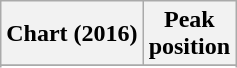<table class="wikitable plainrowheaders">
<tr>
<th>Chart (2016)</th>
<th>Peak<br>position</th>
</tr>
<tr>
</tr>
<tr>
</tr>
<tr>
</tr>
<tr>
</tr>
</table>
